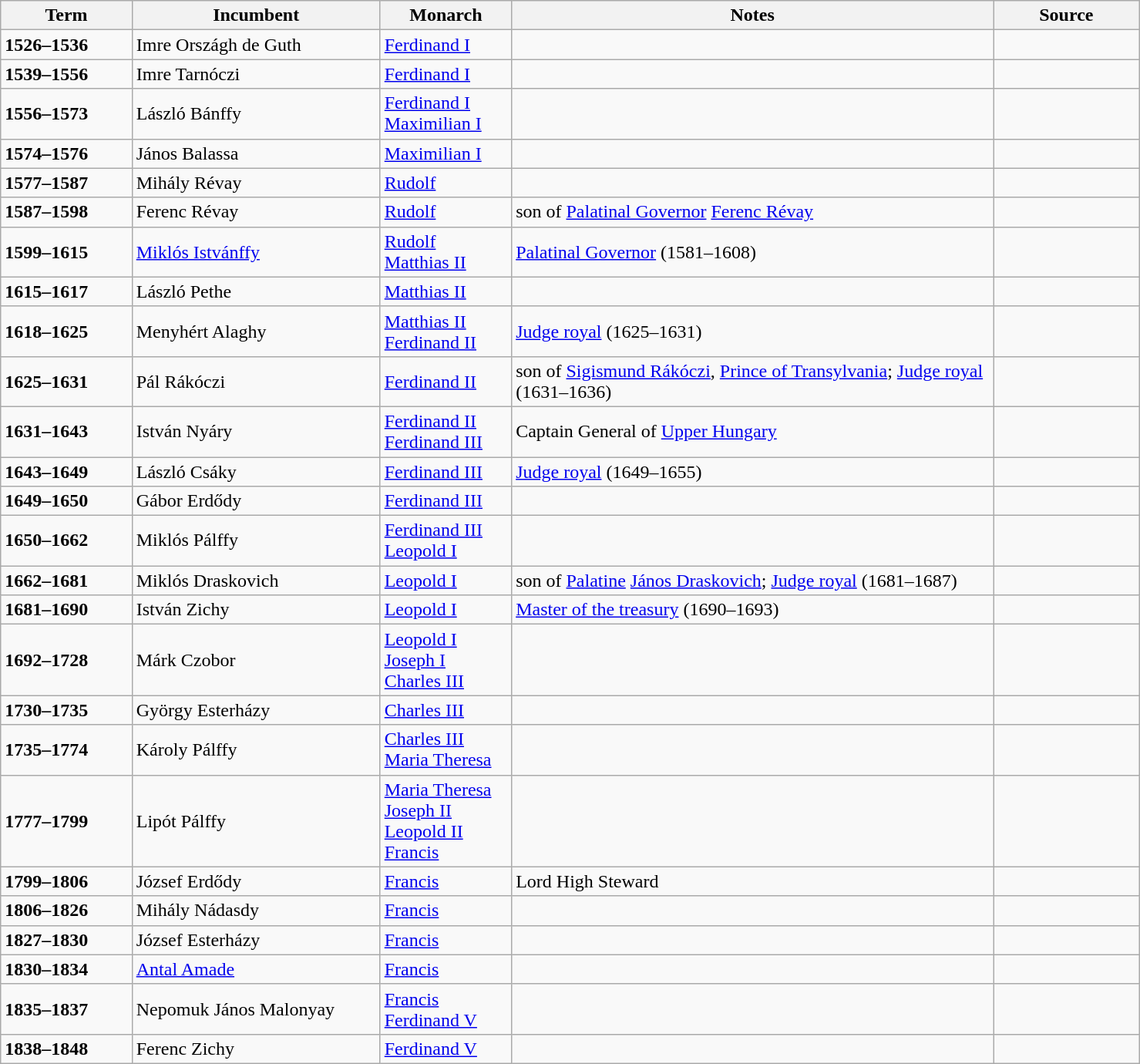<table class="wikitable" style="width: 78%">
<tr>
<th scope="col" width="9%">Term</th>
<th scope="col" width="17%">Incumbent</th>
<th scope="col" width="9%">Monarch</th>
<th scope="col" width="33%">Notes</th>
<th scope="col" width="10%">Source</th>
</tr>
<tr>
<td><strong>1526–1536</strong></td>
<td>Imre Országh de Guth</td>
<td><a href='#'>Ferdinand I</a></td>
<td></td>
<td></td>
</tr>
<tr>
<td><strong>1539–1556</strong></td>
<td>Imre Tarnóczi</td>
<td><a href='#'>Ferdinand I</a></td>
<td></td>
<td></td>
</tr>
<tr>
<td><strong>1556–1573</strong></td>
<td>László Bánffy</td>
<td><a href='#'>Ferdinand I</a><br><a href='#'>Maximilian I</a></td>
<td></td>
<td></td>
</tr>
<tr>
<td><strong>1574–1576</strong></td>
<td>János Balassa</td>
<td><a href='#'>Maximilian I</a></td>
<td></td>
<td></td>
</tr>
<tr>
<td><strong>1577–1587</strong></td>
<td>Mihály Révay</td>
<td><a href='#'>Rudolf</a></td>
<td></td>
<td></td>
</tr>
<tr>
<td><strong>1587–1598</strong></td>
<td>Ferenc Révay</td>
<td><a href='#'>Rudolf</a></td>
<td>son of <a href='#'>Palatinal Governor</a> <a href='#'>Ferenc Révay</a></td>
<td></td>
</tr>
<tr>
<td><strong>1599–1615</strong></td>
<td><a href='#'>Miklós Istvánffy</a></td>
<td><a href='#'>Rudolf</a><br><a href='#'>Matthias II</a></td>
<td><a href='#'>Palatinal Governor</a> (1581–1608)</td>
<td></td>
</tr>
<tr>
<td><strong>1615–1617</strong></td>
<td>László Pethe</td>
<td><a href='#'>Matthias II</a></td>
<td></td>
<td></td>
</tr>
<tr>
<td><strong>1618–1625</strong></td>
<td>Menyhért Alaghy</td>
<td><a href='#'>Matthias II</a><br><a href='#'>Ferdinand II</a></td>
<td><a href='#'>Judge royal</a> (1625–1631)</td>
<td></td>
</tr>
<tr>
<td><strong>1625–1631</strong></td>
<td>Pál Rákóczi</td>
<td><a href='#'>Ferdinand II</a></td>
<td>son of <a href='#'>Sigismund Rákóczi</a>, <a href='#'>Prince of Transylvania</a>; <a href='#'>Judge royal</a> (1631–1636)</td>
<td></td>
</tr>
<tr>
<td><strong>1631–1643</strong></td>
<td>István Nyáry</td>
<td><a href='#'>Ferdinand II</a><br><a href='#'>Ferdinand III</a></td>
<td>Captain General of <a href='#'>Upper Hungary</a></td>
<td></td>
</tr>
<tr>
<td><strong>1643–1649</strong></td>
<td>László Csáky</td>
<td><a href='#'>Ferdinand III</a></td>
<td><a href='#'>Judge royal</a> (1649–1655)</td>
<td></td>
</tr>
<tr>
<td><strong>1649–1650</strong></td>
<td>Gábor Erdődy</td>
<td><a href='#'>Ferdinand III</a></td>
<td></td>
<td></td>
</tr>
<tr>
<td><strong>1650–1662</strong></td>
<td>Miklós Pálffy</td>
<td><a href='#'>Ferdinand III</a><br><a href='#'>Leopold I</a></td>
<td></td>
<td></td>
</tr>
<tr>
<td><strong>1662–1681</strong></td>
<td>Miklós Draskovich</td>
<td><a href='#'>Leopold I</a></td>
<td>son of <a href='#'>Palatine</a> <a href='#'>János Draskovich</a>; <a href='#'>Judge royal</a> (1681–1687)</td>
<td></td>
</tr>
<tr>
<td><strong>1681–1690</strong></td>
<td>István Zichy</td>
<td><a href='#'>Leopold I</a></td>
<td><a href='#'>Master of the treasury</a> (1690–1693)</td>
<td></td>
</tr>
<tr>
<td><strong>1692–1728</strong></td>
<td>Márk Czobor</td>
<td><a href='#'>Leopold I</a><br><a href='#'>Joseph I</a><br><a href='#'>Charles III</a></td>
<td></td>
<td></td>
</tr>
<tr>
<td><strong>1730–1735</strong></td>
<td>György Esterházy</td>
<td><a href='#'>Charles III</a></td>
<td></td>
<td></td>
</tr>
<tr>
<td><strong>1735–1774</strong></td>
<td>Károly Pálffy</td>
<td><a href='#'>Charles III</a><br><a href='#'>Maria Theresa</a></td>
<td></td>
<td></td>
</tr>
<tr>
<td><strong>1777–1799</strong></td>
<td>Lipót Pálffy</td>
<td><a href='#'>Maria Theresa</a><br><a href='#'>Joseph II</a><br><a href='#'>Leopold II</a><br><a href='#'>Francis</a></td>
<td></td>
<td></td>
</tr>
<tr>
<td><strong>1799–1806</strong></td>
<td>József Erdődy</td>
<td><a href='#'>Francis</a></td>
<td>Lord High Steward</td>
<td></td>
</tr>
<tr>
<td><strong>1806–1826</strong></td>
<td>Mihály Nádasdy</td>
<td><a href='#'>Francis</a></td>
<td></td>
<td></td>
</tr>
<tr>
<td><strong>1827–1830</strong></td>
<td>József Esterházy</td>
<td><a href='#'>Francis</a></td>
<td></td>
<td></td>
</tr>
<tr>
<td><strong>1830–1834</strong></td>
<td><a href='#'>Antal Amade</a></td>
<td><a href='#'>Francis</a></td>
<td></td>
<td></td>
</tr>
<tr>
<td><strong>1835–1837</strong></td>
<td>Nepomuk János Malonyay</td>
<td><a href='#'>Francis</a><br><a href='#'>Ferdinand V</a></td>
<td></td>
<td></td>
</tr>
<tr>
<td><strong>1838–1848</strong></td>
<td>Ferenc Zichy</td>
<td><a href='#'>Ferdinand V</a></td>
<td></td>
<td></td>
</tr>
</table>
